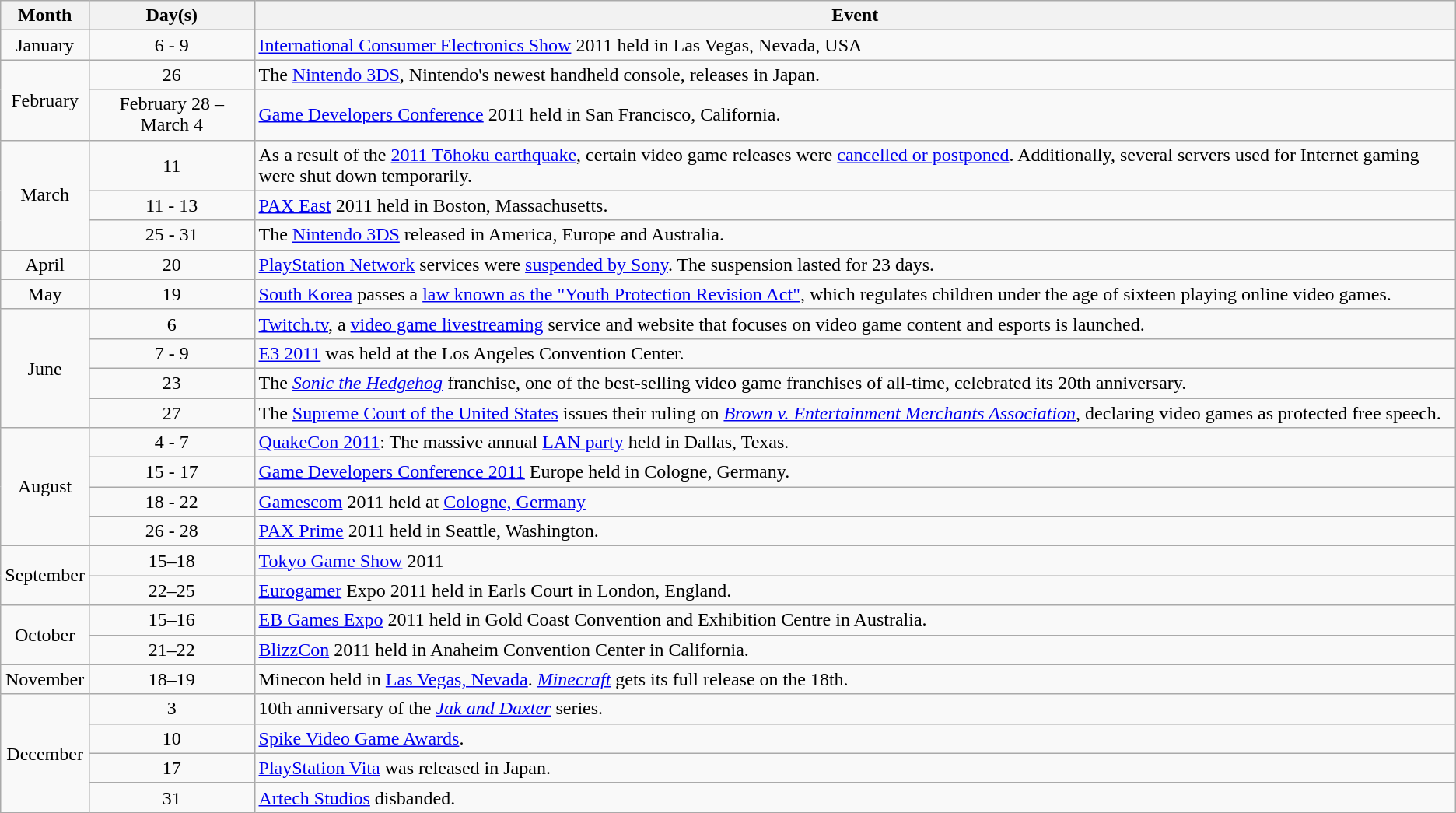<table class="wikitable" style="text-align: center;">
<tr>
<th>Month</th>
<th>Day(s)</th>
<th>Event</th>
</tr>
<tr>
<td>January</td>
<td>6 - 9</td>
<td style="text-align:left;"><a href='#'>International Consumer Electronics Show</a> 2011 held in  Las Vegas, Nevada, USA</td>
</tr>
<tr>
<td rowspan="2">February</td>
<td>26</td>
<td style="text-align:left;">The <a href='#'>Nintendo 3DS</a>, Nintendo's newest handheld console, releases in Japan.</td>
</tr>
<tr>
<td>February 28 – March 4</td>
<td style="text-align:left;"><a href='#'>Game Developers Conference</a> 2011 held in San Francisco, California.</td>
</tr>
<tr>
<td rowspan="3">March</td>
<td>11</td>
<td style="text-align:left;">As a result of the <a href='#'>2011 Tōhoku earthquake</a>, certain video game releases were <a href='#'>cancelled or postponed</a>. Additionally, several servers used for Internet gaming were shut down temporarily.</td>
</tr>
<tr>
<td>11 - 13</td>
<td style="text-align:left;"><a href='#'>PAX East</a> 2011 held in Boston, Massachusetts.</td>
</tr>
<tr>
<td>25 - 31</td>
<td style="text-align:left;">The <a href='#'>Nintendo 3DS</a> released in America, Europe and Australia.</td>
</tr>
<tr>
<td>April</td>
<td>20</td>
<td style="text-align:left;"><a href='#'>PlayStation Network</a> services were <a href='#'>suspended by Sony</a>. The suspension lasted for 23 days.</td>
</tr>
<tr>
<td>May</td>
<td>19</td>
<td style="text-align:left;"><a href='#'>South Korea</a> passes a <a href='#'>law known as the "Youth Protection Revision Act"</a>, which regulates children under the age of sixteen playing online video games.</td>
</tr>
<tr>
<td rowspan="4">June</td>
<td>6</td>
<td style="text-align:left;"><a href='#'>Twitch.tv</a>, a <a href='#'>video game livestreaming</a> service and website that focuses on video game content and esports is launched.</td>
</tr>
<tr>
<td>7 - 9</td>
<td style="text-align:left;"><a href='#'>E3 2011</a> was held at the Los Angeles Convention Center.</td>
</tr>
<tr>
<td>23</td>
<td style="text-align:left;">The <em><a href='#'>Sonic the Hedgehog</a></em> franchise, one of the best-selling video game franchises of all-time, celebrated its 20th anniversary.</td>
</tr>
<tr>
<td>27</td>
<td style="text-align:left;">The <a href='#'>Supreme Court of the United States</a> issues their ruling on <em><a href='#'>Brown v. Entertainment Merchants Association</a></em>, declaring video games as protected free speech.</td>
</tr>
<tr>
<td rowspan="4">August</td>
<td>4 - 7</td>
<td style="text-align:left;"><a href='#'>QuakeCon 2011</a>: The massive annual <a href='#'>LAN party</a> held in Dallas, Texas.</td>
</tr>
<tr>
<td>15 - 17</td>
<td style="text-align:left;"><a href='#'>Game Developers Conference 2011</a> Europe held in Cologne, Germany.</td>
</tr>
<tr>
<td>18 - 22</td>
<td style="text-align:left;"><a href='#'>Gamescom</a> 2011 held at <a href='#'>Cologne, Germany</a></td>
</tr>
<tr>
<td>26 - 28</td>
<td style="text-align:left;"><a href='#'>PAX Prime</a> 2011 held in Seattle, Washington.</td>
</tr>
<tr>
<td rowspan="2">September</td>
<td>15–18</td>
<td style="text-align:left;"><a href='#'>Tokyo Game Show</a> 2011</td>
</tr>
<tr>
<td>22–25</td>
<td style="text-align:left;"><a href='#'>Eurogamer</a> Expo 2011 held in Earls Court in London, England.</td>
</tr>
<tr>
<td rowspan="2">October</td>
<td>15–16</td>
<td style="text-align:left;"><a href='#'>EB Games Expo</a> 2011 held in Gold Coast Convention and Exhibition Centre in Australia.</td>
</tr>
<tr>
<td>21–22</td>
<td style="text-align:left;"><a href='#'>BlizzCon</a> 2011 held in Anaheim Convention Center in California.</td>
</tr>
<tr>
<td rowspan="1">November</td>
<td>18–19</td>
<td style="text-align:left;">Minecon held in <a href='#'>Las Vegas, Nevada</a>. <em><a href='#'>Minecraft</a></em> gets its full release on the 18th.</td>
</tr>
<tr ">
<td rowspan="4">December</td>
<td>3</td>
<td style="text-align:left;">10th anniversary of the <em><a href='#'>Jak and Daxter</a></em> series.</td>
</tr>
<tr>
<td>10</td>
<td style="text-align:left;"><a href='#'>Spike Video Game Awards</a>.</td>
</tr>
<tr>
<td>17</td>
<td style="text-align:left;"><a href='#'>PlayStation Vita</a> was released in Japan.</td>
</tr>
<tr>
<td>31</td>
<td style="text-align:left;"><a href='#'>Artech Studios</a> disbanded.</td>
</tr>
</table>
